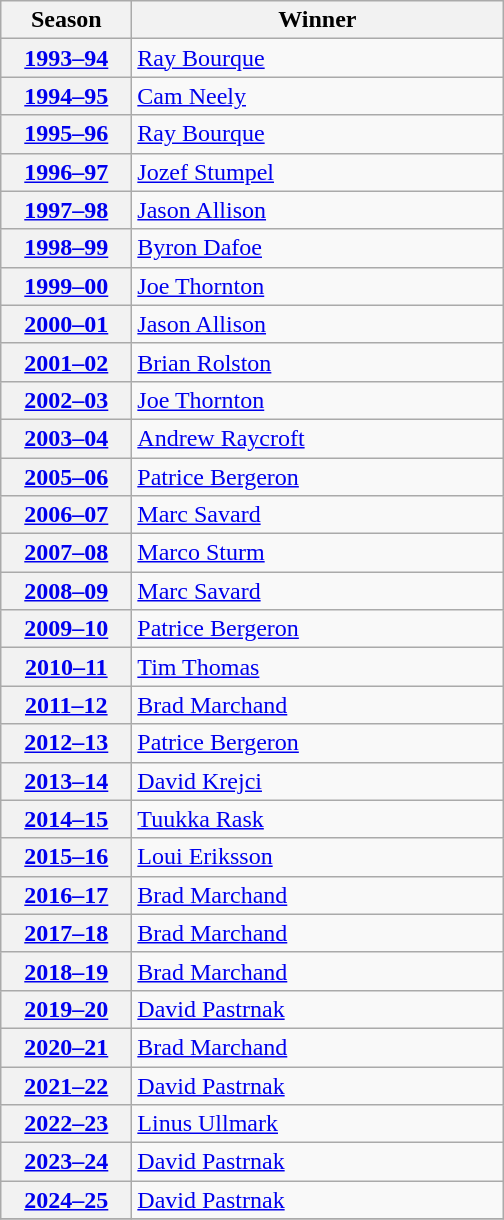<table class="wikitable">
<tr>
<th scope="col" style="width:5em">Season</th>
<th scope="col" style="width:15em">Winner</th>
</tr>
<tr>
<th scope="row"><a href='#'>1993–94</a></th>
<td><a href='#'>Ray Bourque</a></td>
</tr>
<tr>
<th scope="row"><a href='#'>1994–95</a></th>
<td><a href='#'>Cam Neely</a></td>
</tr>
<tr>
<th scope="row"><a href='#'>1995–96</a></th>
<td><a href='#'>Ray Bourque</a></td>
</tr>
<tr>
<th scope="row"><a href='#'>1996–97</a></th>
<td><a href='#'>Jozef Stumpel</a></td>
</tr>
<tr>
<th scope="row"><a href='#'>1997–98</a></th>
<td><a href='#'>Jason Allison</a></td>
</tr>
<tr>
<th scope="row"><a href='#'>1998–99</a></th>
<td><a href='#'>Byron Dafoe</a></td>
</tr>
<tr>
<th scope="row"><a href='#'>1999–00</a></th>
<td><a href='#'>Joe Thornton</a></td>
</tr>
<tr>
<th scope="row"><a href='#'>2000–01</a></th>
<td><a href='#'>Jason Allison</a></td>
</tr>
<tr>
<th scope="row"><a href='#'>2001–02</a></th>
<td><a href='#'>Brian Rolston</a></td>
</tr>
<tr>
<th scope="row"><a href='#'>2002–03</a></th>
<td><a href='#'>Joe Thornton</a></td>
</tr>
<tr>
<th scope="row"><a href='#'>2003–04</a></th>
<td><a href='#'>Andrew Raycroft</a></td>
</tr>
<tr>
<th scope="row"><a href='#'>2005–06</a></th>
<td><a href='#'>Patrice Bergeron</a></td>
</tr>
<tr>
<th scope="row"><a href='#'>2006–07</a></th>
<td><a href='#'>Marc Savard</a></td>
</tr>
<tr>
<th scope="row"><a href='#'>2007–08</a></th>
<td><a href='#'>Marco Sturm</a></td>
</tr>
<tr>
<th scope="row"><a href='#'>2008–09</a></th>
<td><a href='#'>Marc Savard</a></td>
</tr>
<tr>
<th scope="row"><a href='#'>2009–10</a></th>
<td><a href='#'>Patrice Bergeron</a></td>
</tr>
<tr>
<th scope="row"><a href='#'>2010–11</a></th>
<td><a href='#'>Tim Thomas</a></td>
</tr>
<tr>
<th scope="row"><a href='#'>2011–12</a></th>
<td><a href='#'>Brad Marchand</a></td>
</tr>
<tr>
<th scope="row"><a href='#'>2012–13</a></th>
<td><a href='#'>Patrice Bergeron</a></td>
</tr>
<tr>
<th scope="row"><a href='#'>2013–14</a></th>
<td><a href='#'>David Krejci</a></td>
</tr>
<tr>
<th scope="row"><a href='#'>2014–15</a></th>
<td><a href='#'>Tuukka Rask</a></td>
</tr>
<tr>
<th scope="row"><a href='#'>2015–16</a></th>
<td><a href='#'>Loui Eriksson</a></td>
</tr>
<tr>
<th scope="row"><a href='#'>2016–17</a></th>
<td><a href='#'>Brad Marchand</a></td>
</tr>
<tr>
<th scope="row"><a href='#'>2017–18</a></th>
<td><a href='#'>Brad Marchand</a></td>
</tr>
<tr>
<th scope="row"><a href='#'>2018–19</a></th>
<td><a href='#'>Brad Marchand</a></td>
</tr>
<tr>
<th scope="row"><a href='#'>2019–20</a></th>
<td><a href='#'>David Pastrnak</a></td>
</tr>
<tr>
<th scope="row"><a href='#'>2020–21</a></th>
<td><a href='#'>Brad Marchand</a></td>
</tr>
<tr>
<th scope="row"><a href='#'>2021–22</a></th>
<td><a href='#'>David Pastrnak</a></td>
</tr>
<tr>
<th scope="row"><a href='#'>2022–23</a></th>
<td><a href='#'>Linus Ullmark</a></td>
</tr>
<tr>
<th scope="row"><a href='#'>2023–24</a></th>
<td><a href='#'>David Pastrnak</a></td>
</tr>
<tr>
<th scope="row"><a href='#'>2024–25</a></th>
<td><a href='#'>David Pastrnak</a></td>
</tr>
<tr>
</tr>
</table>
